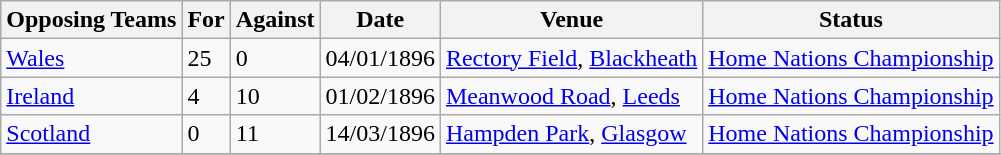<table class="wikitable">
<tr>
<th>Opposing Teams</th>
<th>For</th>
<th>Against</th>
<th>Date</th>
<th>Venue</th>
<th>Status</th>
</tr>
<tr>
<td><a href='#'>Wales</a></td>
<td>25</td>
<td>0</td>
<td>04/01/1896</td>
<td><a href='#'>Rectory Field</a>, <a href='#'>Blackheath</a></td>
<td><a href='#'>Home Nations Championship</a></td>
</tr>
<tr>
<td><a href='#'>Ireland</a></td>
<td>4</td>
<td>10</td>
<td>01/02/1896</td>
<td><a href='#'>Meanwood Road</a>, <a href='#'>Leeds</a></td>
<td><a href='#'>Home Nations Championship</a></td>
</tr>
<tr>
<td><a href='#'>Scotland</a></td>
<td>0</td>
<td>11</td>
<td>14/03/1896</td>
<td><a href='#'>Hampden Park</a>, <a href='#'>Glasgow</a></td>
<td><a href='#'>Home Nations Championship</a></td>
</tr>
<tr>
</tr>
</table>
